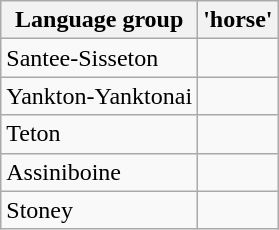<table class="wikitable">
<tr>
<th>Language group</th>
<th>'horse'</th>
</tr>
<tr>
<td>Santee-Sisseton</td>
<td></td>
</tr>
<tr>
<td>Yankton-Yanktonai</td>
<td></td>
</tr>
<tr>
<td>Teton</td>
<td></td>
</tr>
<tr>
<td>Assiniboine</td>
<td></td>
</tr>
<tr>
<td>Stoney</td>
<td></td>
</tr>
</table>
